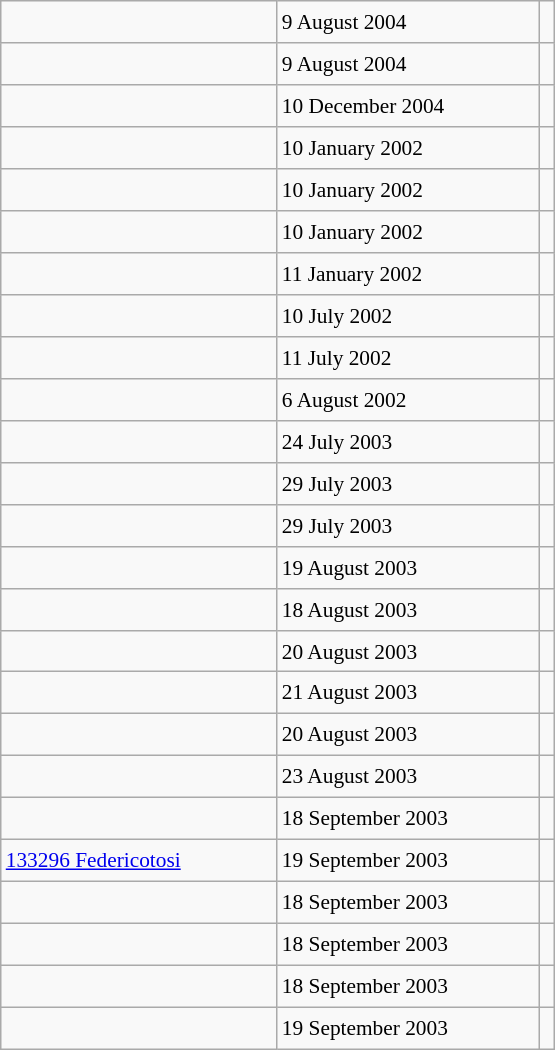<table class="wikitable" style="font-size: 89%; float: left; width: 26em; margin-right: 1em; height: 700px">
<tr>
<td></td>
<td>9 August 2004</td>
<td></td>
</tr>
<tr>
<td></td>
<td>9 August 2004</td>
<td></td>
</tr>
<tr>
<td></td>
<td>10 December 2004</td>
<td></td>
</tr>
<tr>
<td></td>
<td>10 January 2002</td>
<td></td>
</tr>
<tr>
<td></td>
<td>10 January 2002</td>
<td></td>
</tr>
<tr>
<td></td>
<td>10 January 2002</td>
<td></td>
</tr>
<tr>
<td></td>
<td>11 January 2002</td>
<td></td>
</tr>
<tr>
<td></td>
<td>10 July 2002</td>
<td></td>
</tr>
<tr>
<td></td>
<td>11 July 2002</td>
<td></td>
</tr>
<tr>
<td></td>
<td>6 August 2002</td>
<td></td>
</tr>
<tr>
<td></td>
<td>24 July 2003</td>
<td></td>
</tr>
<tr>
<td></td>
<td>29 July 2003</td>
<td></td>
</tr>
<tr>
<td></td>
<td>29 July 2003</td>
<td></td>
</tr>
<tr>
<td></td>
<td>19 August 2003</td>
<td></td>
</tr>
<tr>
<td></td>
<td>18 August 2003</td>
<td></td>
</tr>
<tr>
<td></td>
<td>20 August 2003</td>
<td></td>
</tr>
<tr>
<td></td>
<td>21 August 2003</td>
<td></td>
</tr>
<tr>
<td></td>
<td>20 August 2003</td>
<td></td>
</tr>
<tr>
<td></td>
<td>23 August 2003</td>
<td></td>
</tr>
<tr>
<td></td>
<td>18 September 2003</td>
<td></td>
</tr>
<tr>
<td><a href='#'>133296 Federicotosi</a></td>
<td>19 September 2003</td>
<td></td>
</tr>
<tr>
<td></td>
<td>18 September 2003</td>
<td></td>
</tr>
<tr>
<td></td>
<td>18 September 2003</td>
<td></td>
</tr>
<tr>
<td></td>
<td>18 September 2003</td>
<td></td>
</tr>
<tr>
<td></td>
<td>19 September 2003</td>
<td></td>
</tr>
</table>
